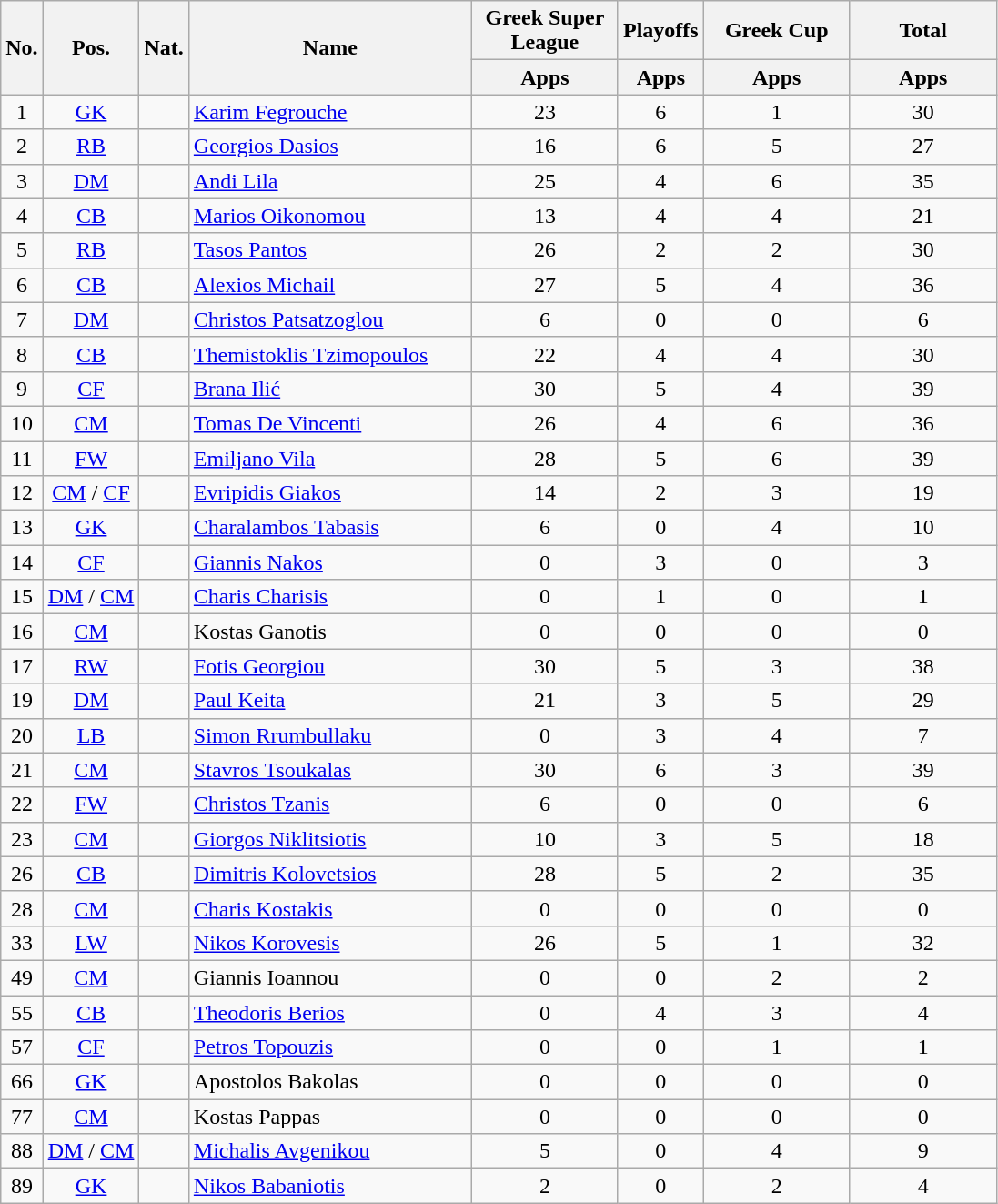<table class="wikitable sortable" style="text-align:center">
<tr>
<th rowspan=2 style="text-align:center;">No.</th>
<th rowspan=2 style="text-align:center;">Pos.</th>
<th rowspan=2 style="text-align:center;">Nat.</th>
<th rowspan=2 style="text-align:center; width:200px;">Name</th>
<th style="text-align:center; width:100px;">Greek Super League</th>
<th>Playoffs</th>
<th style="text-align:center; width:100px;">Greek Cup</th>
<th style="text-align:center; width:100px;">Total</th>
</tr>
<tr>
<th style="text-align:center;">Apps</th>
<th>Apps</th>
<th style="text-align:center;">Apps</th>
<th style="text-align:center;">Apps</th>
</tr>
<tr>
<td>1</td>
<td><a href='#'>GK</a></td>
<td></td>
<td align=left><a href='#'>Karim Fegrouche</a></td>
<td>23</td>
<td>6</td>
<td>1</td>
<td>30</td>
</tr>
<tr>
<td>2</td>
<td><a href='#'>RB</a></td>
<td></td>
<td align=left><a href='#'>Georgios Dasios</a></td>
<td>16</td>
<td>6</td>
<td>5</td>
<td>27</td>
</tr>
<tr>
<td>3</td>
<td><a href='#'>DM</a></td>
<td></td>
<td align=left><a href='#'>Andi Lila</a></td>
<td>25</td>
<td>4</td>
<td>6</td>
<td>35</td>
</tr>
<tr>
<td>4</td>
<td><a href='#'>CB</a></td>
<td></td>
<td align=left><a href='#'>Marios Oikonomou</a></td>
<td>13</td>
<td>4</td>
<td>4</td>
<td>21</td>
</tr>
<tr>
<td>5</td>
<td><a href='#'>RB</a></td>
<td></td>
<td align=left><a href='#'>Tasos Pantos</a></td>
<td>26</td>
<td>2</td>
<td>2</td>
<td>30</td>
</tr>
<tr>
<td>6</td>
<td><a href='#'>CB</a></td>
<td></td>
<td align=left><a href='#'>Alexios Michail</a></td>
<td>27</td>
<td>5</td>
<td>4</td>
<td>36</td>
</tr>
<tr>
<td>7</td>
<td><a href='#'>DM</a></td>
<td></td>
<td align=left><a href='#'>Christos Patsatzoglou</a></td>
<td>6</td>
<td>0</td>
<td>0</td>
<td>6</td>
</tr>
<tr>
<td>8</td>
<td><a href='#'>CB</a></td>
<td></td>
<td align=left><a href='#'>Themistoklis Tzimopoulos</a></td>
<td>22</td>
<td>4</td>
<td>4</td>
<td>30</td>
</tr>
<tr>
<td>9</td>
<td><a href='#'>CF</a></td>
<td></td>
<td align=left><a href='#'>Brana Ilić</a></td>
<td>30</td>
<td>5</td>
<td>4</td>
<td>39</td>
</tr>
<tr>
<td>10</td>
<td><a href='#'>CM</a></td>
<td></td>
<td align=left><a href='#'>Tomas De Vincenti</a></td>
<td>26</td>
<td>4</td>
<td>6</td>
<td>36</td>
</tr>
<tr>
<td>11</td>
<td><a href='#'>FW</a></td>
<td></td>
<td align=left><a href='#'>Emiljano Vila</a></td>
<td>28</td>
<td>5</td>
<td>6</td>
<td>39</td>
</tr>
<tr>
<td>12</td>
<td><a href='#'>CM</a> / <a href='#'>CF</a></td>
<td></td>
<td align=left><a href='#'>Evripidis Giakos</a></td>
<td>14</td>
<td>2</td>
<td>3</td>
<td>19</td>
</tr>
<tr>
<td>13</td>
<td><a href='#'>GK</a></td>
<td></td>
<td align=left><a href='#'>Charalambos Tabasis</a></td>
<td>6</td>
<td>0</td>
<td>4</td>
<td>10</td>
</tr>
<tr>
<td>14</td>
<td><a href='#'>CF</a></td>
<td></td>
<td align=left><a href='#'>Giannis Nakos</a></td>
<td>0</td>
<td>3</td>
<td>0</td>
<td>3</td>
</tr>
<tr>
<td>15</td>
<td><a href='#'>DM</a> / <a href='#'>CM</a></td>
<td></td>
<td align=left><a href='#'>Charis Charisis</a></td>
<td>0</td>
<td>1</td>
<td>0</td>
<td>1</td>
</tr>
<tr>
<td>16</td>
<td><a href='#'>CM</a></td>
<td></td>
<td align=left>Kostas Ganotis</td>
<td>0</td>
<td>0</td>
<td>0</td>
<td>0</td>
</tr>
<tr>
<td>17</td>
<td><a href='#'>RW</a></td>
<td></td>
<td align=left><a href='#'>Fotis Georgiou</a></td>
<td>30</td>
<td>5</td>
<td>3</td>
<td>38</td>
</tr>
<tr>
<td>19</td>
<td><a href='#'>DM</a></td>
<td></td>
<td align=left><a href='#'>Paul Keita</a></td>
<td>21</td>
<td>3</td>
<td>5</td>
<td>29</td>
</tr>
<tr>
<td>20</td>
<td><a href='#'>LB</a></td>
<td> </td>
<td align=left><a href='#'>Simon Rrumbullaku</a></td>
<td>0</td>
<td>3</td>
<td>4</td>
<td>7</td>
</tr>
<tr>
<td>21</td>
<td><a href='#'>CM</a></td>
<td></td>
<td align=left><a href='#'>Stavros Tsoukalas</a></td>
<td>30</td>
<td>6</td>
<td>3</td>
<td>39</td>
</tr>
<tr>
<td>22</td>
<td><a href='#'>FW</a></td>
<td></td>
<td align=left><a href='#'>Christos Tzanis</a></td>
<td>6</td>
<td>0</td>
<td>0</td>
<td>6</td>
</tr>
<tr>
<td>23</td>
<td><a href='#'>CM</a></td>
<td></td>
<td align=left><a href='#'>Giorgos Niklitsiotis</a></td>
<td>10</td>
<td>3</td>
<td>5</td>
<td>18</td>
</tr>
<tr>
<td>26</td>
<td><a href='#'>CB</a></td>
<td></td>
<td align=left><a href='#'>Dimitris Kolovetsios</a></td>
<td>28</td>
<td>5</td>
<td>2</td>
<td>35</td>
</tr>
<tr>
<td>28</td>
<td><a href='#'>CM</a></td>
<td></td>
<td align=left><a href='#'>Charis Kostakis</a></td>
<td>0</td>
<td>0</td>
<td>0</td>
<td>0</td>
</tr>
<tr>
<td>33</td>
<td><a href='#'>LW</a></td>
<td></td>
<td align=left><a href='#'>Nikos Korovesis</a></td>
<td>26</td>
<td>5</td>
<td>1</td>
<td>32</td>
</tr>
<tr>
<td>49</td>
<td><a href='#'>CM</a></td>
<td></td>
<td align=left>Giannis Ioannou</td>
<td>0</td>
<td>0</td>
<td>2</td>
<td>2</td>
</tr>
<tr>
<td>55</td>
<td><a href='#'>CB</a></td>
<td></td>
<td align=left><a href='#'>Theodoris Berios</a></td>
<td>0</td>
<td>4</td>
<td>3</td>
<td>4</td>
</tr>
<tr>
<td>57</td>
<td><a href='#'>CF</a></td>
<td></td>
<td align=left><a href='#'>Petros Topouzis</a></td>
<td>0</td>
<td>0</td>
<td>1</td>
<td>1</td>
</tr>
<tr>
<td>66</td>
<td><a href='#'>GK</a></td>
<td></td>
<td align=left>Apostolos Bakolas</td>
<td>0</td>
<td>0</td>
<td>0</td>
<td>0</td>
</tr>
<tr>
<td>77</td>
<td><a href='#'>CM</a></td>
<td></td>
<td align=left>Kostas Pappas</td>
<td>0</td>
<td>0</td>
<td>0</td>
<td>0</td>
</tr>
<tr>
<td>88</td>
<td><a href='#'>DM</a> / <a href='#'>CM</a></td>
<td></td>
<td align=left><a href='#'>Michalis Avgenikou</a></td>
<td>5</td>
<td>0</td>
<td>4</td>
<td>9</td>
</tr>
<tr>
<td>89</td>
<td><a href='#'>GK</a></td>
<td></td>
<td align=left><a href='#'>Nikos Babaniotis</a></td>
<td>2</td>
<td>0</td>
<td>2</td>
<td>4</td>
</tr>
</table>
